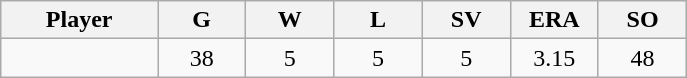<table class="wikitable sortable">
<tr>
<th bgcolor="#DDDDFF" width="16%">Player</th>
<th bgcolor="#DDDDFF" width="9%">G</th>
<th bgcolor="#DDDDFF" width="9%">W</th>
<th bgcolor="#DDDDFF" width="9%">L</th>
<th bgcolor="#DDDDFF" width="9%">SV</th>
<th bgcolor="#DDDDFF" width="9%">ERA</th>
<th bgcolor="#DDDDFF" width="9%">SO</th>
</tr>
<tr align="center">
<td></td>
<td>38</td>
<td>5</td>
<td>5</td>
<td>5</td>
<td>3.15</td>
<td>48</td>
</tr>
</table>
